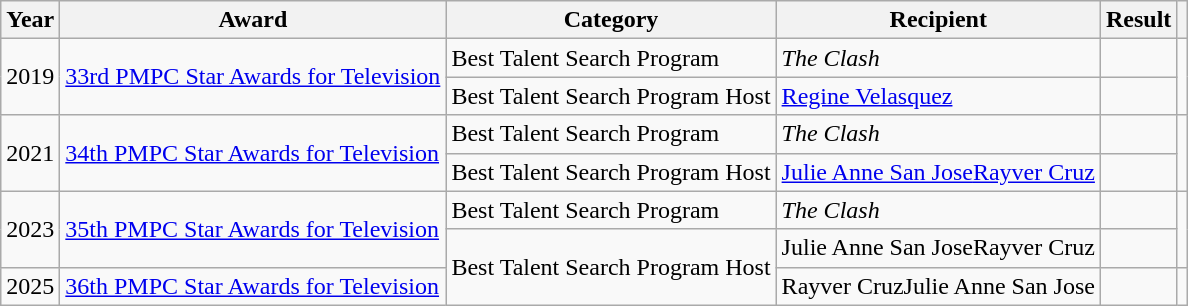<table class="wikitable">
<tr>
<th>Year</th>
<th>Award</th>
<th>Category</th>
<th>Recipient</th>
<th>Result</th>
<th></th>
</tr>
<tr>
<td rowspan=2>2019</td>
<td rowspan=2><a href='#'>33rd PMPC Star Awards for Television</a></td>
<td>Best Talent Search Program</td>
<td><em>The Clash</em></td>
<td></td>
<td rowspan=2></td>
</tr>
<tr>
<td>Best Talent Search Program Host</td>
<td><a href='#'>Regine Velasquez</a></td>
<td></td>
</tr>
<tr>
<td rowspan=2>2021</td>
<td rowspan=2><a href='#'>34th PMPC Star Awards for Television</a></td>
<td>Best Talent Search Program</td>
<td><em>The Clash</em></td>
<td></td>
<td rowspan=2></td>
</tr>
<tr>
<td>Best Talent Search Program Host</td>
<td><a href='#'>Julie Anne San Jose</a><a href='#'>Rayver Cruz</a></td>
<td></td>
</tr>
<tr>
<td rowspan=2>2023</td>
<td rowspan=2><a href='#'>35th PMPC Star Awards for Television</a></td>
<td>Best Talent Search Program</td>
<td><em>The Clash</em></td>
<td></td>
<td rowspan=2></td>
</tr>
<tr>
<td rowspan=2>Best Talent Search Program Host</td>
<td>Julie Anne San JoseRayver Cruz</td>
<td></td>
</tr>
<tr>
<td>2025</td>
<td><a href='#'>36th PMPC Star Awards for Television</a></td>
<td>Rayver CruzJulie Anne San Jose</td>
<td></td>
<td></td>
</tr>
</table>
